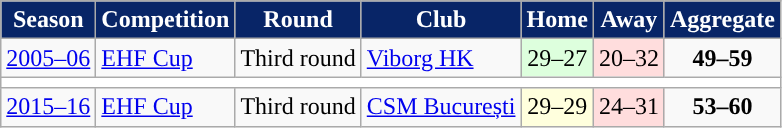<table class="wikitable" style="text-align: left">
<tr>
<th style="color:#FFFFFF; background:#082567">Season</th>
<th style="color:#FFFFFF; background:#082567">Competition</th>
<th style="color:#FFFFFF; background:#082567">Round</th>
<th style="color:#FFFFFF; background:#082567">Club</th>
<th style="color:#FFFFFF; background:#082567">Home</th>
<th style="color:#FFFFFF; background:#082567">Away</th>
<th style="color:#FFFFFF; background:#082567">Aggregate</th>
</tr>
<tr>
<td rowspan=1><a href='#'>2005–06</a></td>
<td rowspan=1><a href='#'>EHF Cup</a></td>
<td>Third round</td>
<td> <a href='#'>Viborg HK</a></td>
<td style="text-align:center; background:#dfd;">29–27</td>
<td style="text-align:center; background:#fdd;">20–32</td>
<td style="text-align:center;"><strong>49–59</strong></td>
</tr>
<tr>
<td colspan=7 style="text-align: center;" bgcolor=white></td>
</tr>
<tr>
<td rowspan=1><a href='#'>2015–16</a></td>
<td rowspan=1><a href='#'>EHF Cup</a></td>
<td>Third round</td>
<td> <a href='#'>CSM București</a></td>
<td style="text-align:center; background:#ffd;">29–29</td>
<td style="text-align:center; background:#fdd;">24–31</td>
<td style="text-align:center;"><strong>53–60</strong></td>
</tr>
</table>
